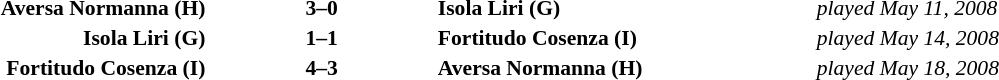<table style="width:100%;" cellspacing="1">
<tr>
<th style="width:20%;"></th>
<th style="width:12%;"></th>
<th style="width:20%;"></th>
<th style="width:20%;"></th>
<th></th>
</tr>
<tr style="font-size:90%;">
<td align="right"><strong>Aversa Normanna (H)</strong></td>
<td style="text-align:center;"><strong>3–0</strong></td>
<td align="left"><strong>Isola Liri (G)</strong></td>
<td align="left"><em>played May 11, 2008</em></td>
</tr>
<tr style="font-size:90%;">
<td align="right"><strong>Isola Liri (G)</strong></td>
<td style="text-align:center;"><strong>1–1</strong></td>
<td align="left"><strong>Fortitudo Cosenza (I)</strong></td>
<td align="left"><em>played May 14, 2008</em></td>
</tr>
<tr style="font-size:90%;">
<td align="right"><strong>Fortitudo Cosenza (I)</strong></td>
<td style="text-align:center;"><strong>4–3</strong></td>
<td align="left"><strong>Aversa Normanna (H)</strong></td>
<td align="left"><em>played May 18, 2008</em></td>
</tr>
</table>
